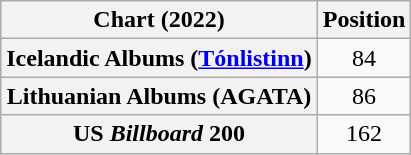<table class="wikitable sortable plainrowheaders" style="text-align:center">
<tr>
<th scope="col">Chart (2022)</th>
<th scope="col">Position</th>
</tr>
<tr>
<th scope="row">Icelandic Albums (<a href='#'>Tónlistinn</a>)</th>
<td>84</td>
</tr>
<tr>
<th scope="row">Lithuanian Albums (AGATA)</th>
<td>86</td>
</tr>
<tr>
<th scope="row">US <em>Billboard</em> 200</th>
<td>162</td>
</tr>
</table>
